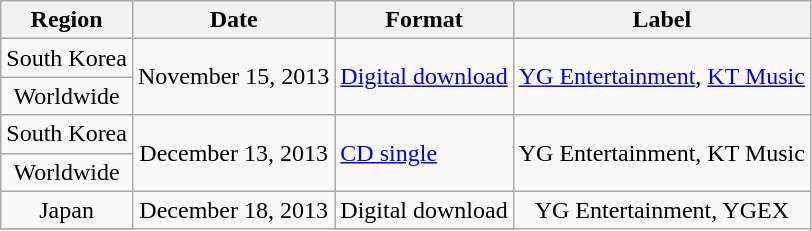<table class="wikitable">
<tr>
<th>Region</th>
<th>Date</th>
<th>Format</th>
<th>Label</th>
</tr>
<tr>
<td style="text-align:center;">South Korea</td>
<td style="text-align:center;" rowspan=2>November 15, 2013</td>
<td rowspan=2><a href='#'>Digital download</a></td>
<td style="text-align:center;" rowspan=2><a href='#'>YG Entertainment</a>, <a href='#'>KT Music</a></td>
</tr>
<tr>
<td style="text-align:center;">Worldwide</td>
</tr>
<tr>
<td style="text-align:center;">South Korea</td>
<td style="text-align:center;";" rowspan=2>December 13, 2013</td>
<td rowspan=2><a href='#'>CD single</a></td>
<td style="text-align:center;";" rowspan=2>YG Entertainment, KT Music</td>
</tr>
<tr>
<td style="text-align:center;">Worldwide</td>
</tr>
<tr>
<td style="text-align:center;">Japan</td>
<td style="text-align:center;" rowspan=2>December 18, 2013</td>
<td>Digital download</td>
<td style="text-align:center;" rowspan=2>YG Entertainment, YGEX</td>
</tr>
<tr>
</tr>
</table>
